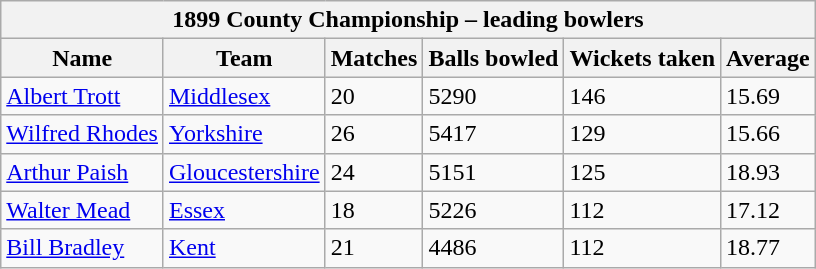<table class="wikitable">
<tr>
<th bgcolor="#efefef" colspan="6">1899 County Championship – leading bowlers</th>
</tr>
<tr bgcolor="#efefef">
<th>Name</th>
<th>Team</th>
<th>Matches</th>
<th>Balls bowled</th>
<th>Wickets taken</th>
<th>Average</th>
</tr>
<tr>
<td><a href='#'>Albert Trott</a></td>
<td><a href='#'>Middlesex</a></td>
<td>20</td>
<td>5290</td>
<td>146</td>
<td>15.69</td>
</tr>
<tr>
<td><a href='#'>Wilfred Rhodes</a></td>
<td><a href='#'>Yorkshire</a></td>
<td>26</td>
<td>5417</td>
<td>129</td>
<td>15.66</td>
</tr>
<tr>
<td><a href='#'>Arthur Paish</a></td>
<td><a href='#'>Gloucestershire</a></td>
<td>24</td>
<td>5151</td>
<td>125</td>
<td>18.93</td>
</tr>
<tr>
<td><a href='#'>Walter Mead</a></td>
<td><a href='#'>Essex</a></td>
<td>18</td>
<td>5226</td>
<td>112</td>
<td>17.12</td>
</tr>
<tr>
<td><a href='#'>Bill Bradley</a></td>
<td><a href='#'>Kent</a></td>
<td>21</td>
<td>4486</td>
<td>112</td>
<td>18.77</td>
</tr>
</table>
